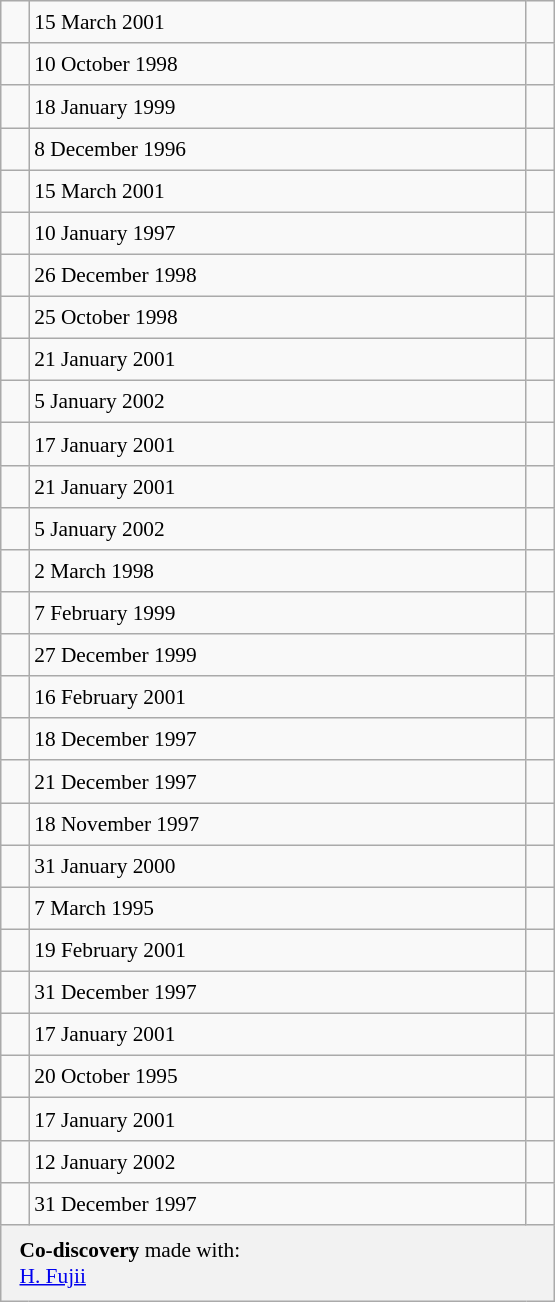<table class="wikitable" style="font-size: 89%; float: left; width: 26em; margin-right: 1em; height: 868px">
<tr>
<td></td>
<td>15 March 2001</td>
<td></td>
</tr>
<tr>
<td></td>
<td>10 October 1998</td>
<td></td>
</tr>
<tr>
<td></td>
<td>18 January 1999</td>
<td></td>
</tr>
<tr>
<td></td>
<td>8 December 1996</td>
<td></td>
</tr>
<tr>
<td></td>
<td>15 March 2001</td>
<td></td>
</tr>
<tr>
<td></td>
<td>10 January 1997</td>
<td></td>
</tr>
<tr>
<td></td>
<td>26 December 1998</td>
<td></td>
</tr>
<tr>
<td></td>
<td>25 October 1998</td>
<td></td>
</tr>
<tr>
<td></td>
<td>21 January 2001</td>
<td></td>
</tr>
<tr>
<td></td>
<td>5 January 2002</td>
<td></td>
</tr>
<tr>
<td></td>
<td>17 January 2001</td>
<td></td>
</tr>
<tr>
<td></td>
<td>21 January 2001</td>
<td></td>
</tr>
<tr>
<td></td>
<td>5 January 2002</td>
<td></td>
</tr>
<tr>
<td></td>
<td>2 March 1998</td>
<td></td>
</tr>
<tr>
<td></td>
<td>7 February 1999</td>
<td></td>
</tr>
<tr>
<td></td>
<td>27 December 1999</td>
<td></td>
</tr>
<tr>
<td></td>
<td>16 February 2001</td>
<td></td>
</tr>
<tr>
<td></td>
<td>18 December 1997</td>
<td></td>
</tr>
<tr>
<td></td>
<td>21 December 1997</td>
<td></td>
</tr>
<tr>
<td></td>
<td>18 November 1997</td>
<td></td>
</tr>
<tr>
<td></td>
<td>31 January 2000</td>
<td></td>
</tr>
<tr>
<td></td>
<td>7 March 1995</td>
<td></td>
</tr>
<tr>
<td></td>
<td>19 February 2001</td>
<td></td>
</tr>
<tr>
<td></td>
<td>31 December 1997</td>
<td></td>
</tr>
<tr>
<td></td>
<td>17 January 2001</td>
<td></td>
</tr>
<tr>
<td></td>
<td>20 October 1995</td>
<td></td>
</tr>
<tr>
<td></td>
<td>17 January 2001</td>
<td></td>
</tr>
<tr>
<td></td>
<td>12 January 2002</td>
<td></td>
</tr>
<tr>
<td></td>
<td>31 December 1997</td>
<td></td>
</tr>
<tr>
<th colspan=3 style="font-weight: normal; text-align: left; padding: 4px 12px;"><strong>Co-discovery</strong> made with:<br> <a href='#'>H. Fujii</a></th>
</tr>
</table>
